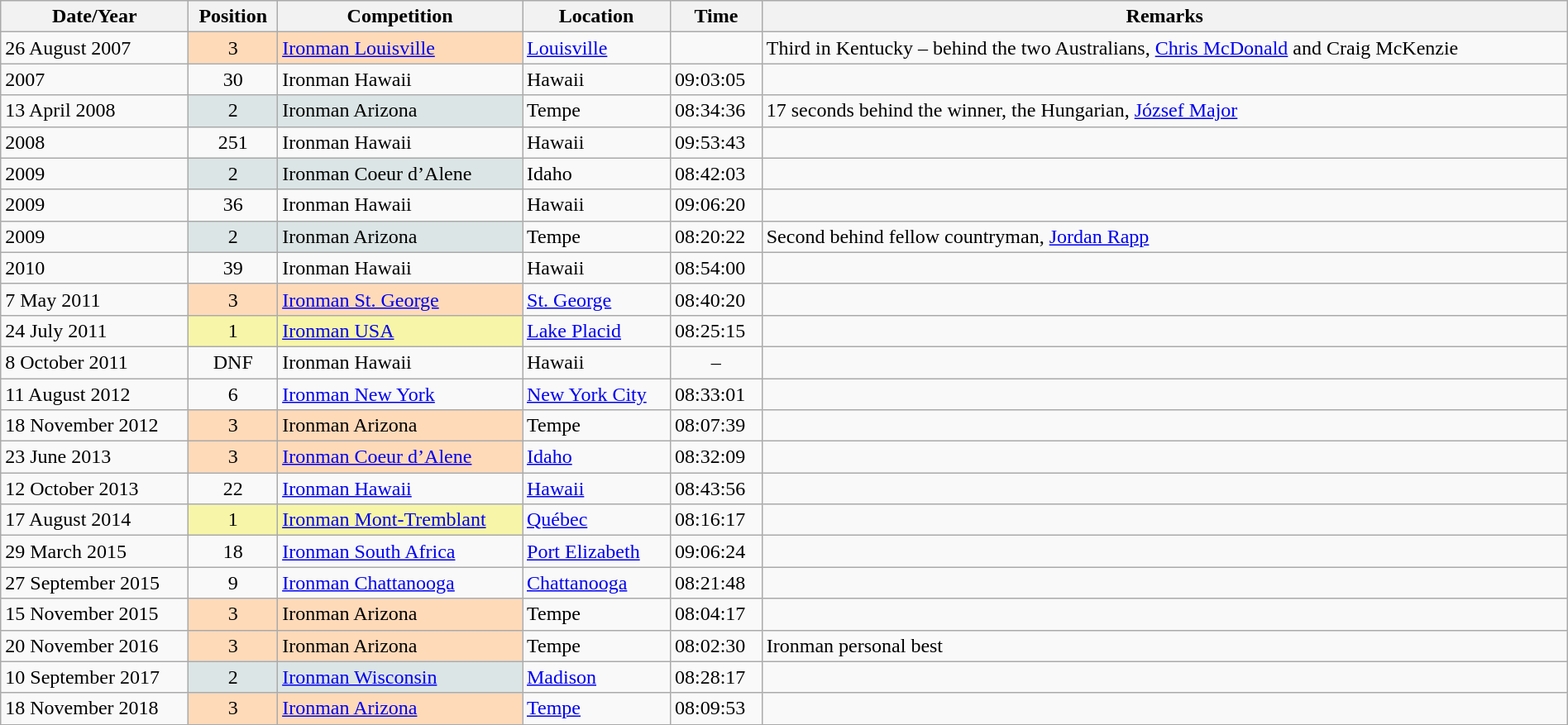<table class="wikitable sortable" width="100%">
<tr>
<th>Date/Year</th>
<th>Position</th>
<th>Competition</th>
<th>Location</th>
<th>Time</th>
<th>Remarks</th>
</tr>
<tr>
<td>26 August 2007</td>
<td style="background-color:#FFDAB9; text-align:center">3</td>
<td style="background-color:#FFDAB9;"><a href='#'>Ironman Louisville</a></td>
<td> <a href='#'>Louisville</a></td>
<td></td>
<td>Third in Kentucky – behind the two Australians, <a href='#'>Chris McDonald</a> and Craig McKenzie</td>
</tr>
<tr>
<td>2007</td>
<td style="text-align:center">30</td>
<td>Ironman Hawaii</td>
<td> Hawaii</td>
<td>09:03:05</td>
<td></td>
</tr>
<tr>
<td>13 April 2008</td>
<td style="background-color:#DCE5E5; text-align:center">2</td>
<td style="background-color:#DCE5E5;">Ironman Arizona</td>
<td> Tempe</td>
<td>08:34:36</td>
<td>17 seconds behind the winner, the Hungarian, <a href='#'>József Major</a></td>
</tr>
<tr>
<td>2008</td>
<td style="text-align:center">251</td>
<td>Ironman Hawaii</td>
<td> Hawaii</td>
<td>09:53:43</td>
<td></td>
</tr>
<tr>
<td>2009</td>
<td style="background-color:#DCE5E5; text-align:center">2</td>
<td style="background-color:#DCE5E5;">Ironman Coeur d’Alene</td>
<td> Idaho</td>
<td>08:42:03</td>
<td></td>
</tr>
<tr>
<td>2009</td>
<td style="text-align:center">36</td>
<td>Ironman Hawaii</td>
<td> Hawaii</td>
<td>09:06:20</td>
<td></td>
</tr>
<tr>
<td>2009</td>
<td style="background-color:#DCE5E5; text-align:center">2</td>
<td style="background-color:#DCE5E5;">Ironman Arizona</td>
<td> Tempe</td>
<td>08:20:22</td>
<td>Second behind fellow countryman, <a href='#'>Jordan Rapp</a></td>
</tr>
<tr>
<td>2010</td>
<td style="text-align:center">39</td>
<td>Ironman Hawaii</td>
<td> Hawaii</td>
<td>08:54:00</td>
<td></td>
</tr>
<tr>
<td>7 May 2011</td>
<td style="background-color:#FFDAB9; text-align:center">3</td>
<td style="background-color:#FFDAB9;"><a href='#'>Ironman St. George</a></td>
<td> <a href='#'>St. George</a></td>
<td>08:40:20</td>
<td></td>
</tr>
<tr>
<td>24 July 2011</td>
<td style="background-color:#F7F6A8; text-align:center">1</td>
<td style="background-color:#F7F6A8;"><a href='#'>Ironman USA</a></td>
<td> <a href='#'>Lake Placid</a></td>
<td>08:25:15</td>
<td></td>
</tr>
<tr>
<td>8 October 2011</td>
<td style="text-align:center" data-sort-value="1000">DNF</td>
<td>Ironman Hawaii</td>
<td> Hawaii</td>
<td style="text-align:center">–</td>
<td></td>
</tr>
<tr>
<td>11 August 2012</td>
<td style="text-align:center">6</td>
<td><a href='#'>Ironman New York</a></td>
<td> <a href='#'>New York City</a></td>
<td>08:33:01</td>
<td></td>
</tr>
<tr>
<td>18 November 2012</td>
<td style="background-color:#FFDAB9; text-align:center">3</td>
<td style="background-color:#FFDAB9;">Ironman Arizona</td>
<td> Tempe</td>
<td>08:07:39</td>
<td></td>
</tr>
<tr>
<td>23 June 2013</td>
<td style="background-color:#FFDAB9; text-align:center">3</td>
<td style="background-color:#FFDAB9;"><a href='#'>Ironman Coeur d’Alene</a></td>
<td> <a href='#'>Idaho</a></td>
<td>08:32:09</td>
<td></td>
</tr>
<tr>
<td>12 October 2013</td>
<td style="text-align:center">22</td>
<td><a href='#'>Ironman Hawaii</a></td>
<td> <a href='#'>Hawaii</a></td>
<td>08:43:56</td>
<td></td>
</tr>
<tr>
<td>17 August 2014</td>
<td style="background-color:#F7F6A8; text-align:center">1</td>
<td style="background-color:#F7F6A8;"><a href='#'>Ironman Mont-Tremblant</a></td>
<td> <a href='#'>Québec</a></td>
<td>08:16:17</td>
<td></td>
</tr>
<tr>
<td>29 March 2015</td>
<td style="text-align:center">18</td>
<td><a href='#'>Ironman South Africa</a></td>
<td> <a href='#'>Port Elizabeth</a></td>
<td>09:06:24</td>
<td></td>
</tr>
<tr>
<td>27 September 2015</td>
<td style="text-align:center">9</td>
<td><a href='#'>Ironman Chattanooga</a></td>
<td> <a href='#'>Chattanooga</a></td>
<td>08:21:48</td>
<td></td>
</tr>
<tr>
<td>15 November 2015</td>
<td style="background-color:#FFDAB9; text-align:center">3</td>
<td style="background-color:#FFDAB9;">Ironman Arizona</td>
<td> Tempe</td>
<td>08:04:17</td>
<td></td>
</tr>
<tr>
<td>20 November 2016</td>
<td style="background-color:#FFDAB9; text-align:center">3</td>
<td style="background-color:#FFDAB9;">Ironman Arizona</td>
<td> Tempe</td>
<td>08:02:30</td>
<td>Ironman personal best</td>
</tr>
<tr>
<td>10 September 2017</td>
<td style="background-color:#DCE5E5; text-align:center">2</td>
<td style="background-color:#DCE5E5;"><a href='#'>Ironman Wisconsin</a></td>
<td> <a href='#'>Madison</a></td>
<td>08:28:17</td>
<td></td>
</tr>
<tr>
<td>18 November 2018</td>
<td style="background-color:#FFDAB9; text-align:center">3</td>
<td style="background-color:#FFDAB9;"><a href='#'>Ironman Arizona</a></td>
<td> <a href='#'>Tempe</a></td>
<td>08:09:53</td>
<td></td>
</tr>
<tr>
</tr>
</table>
